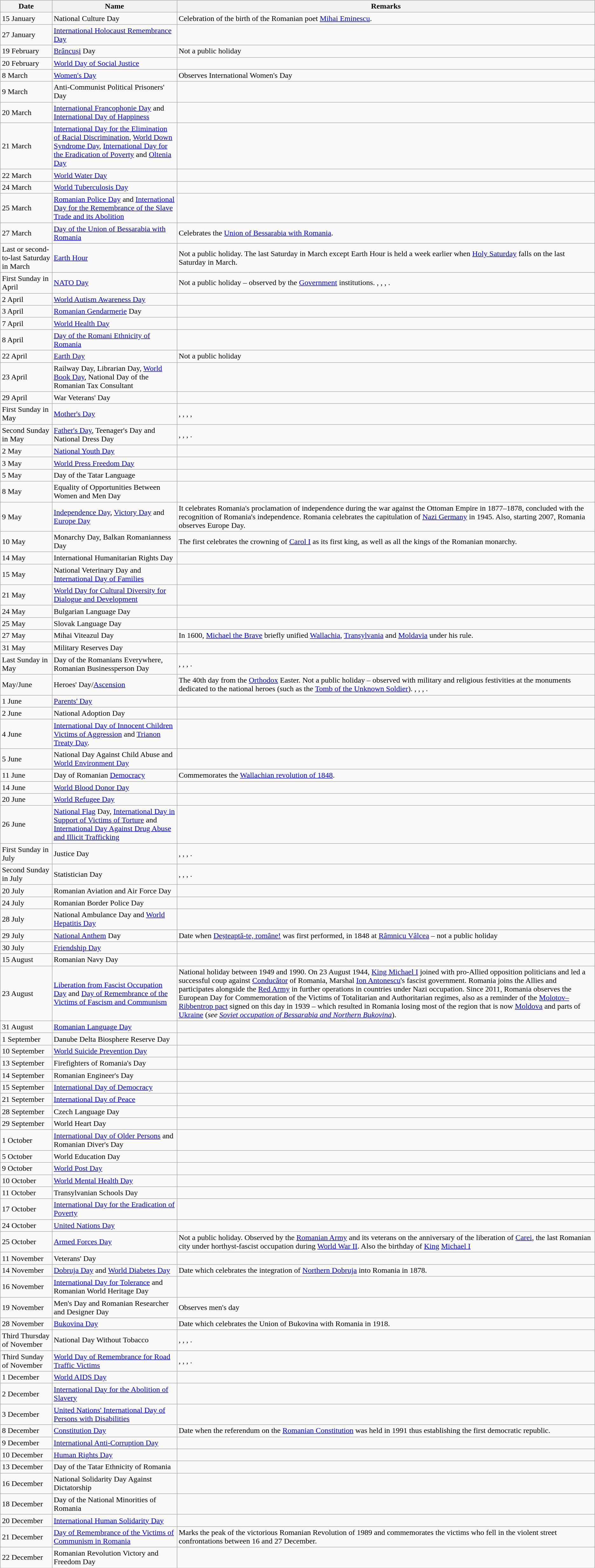<table class="wikitable">
<tr>
<th>Date</th>
<th>Name</th>
<th>Remarks</th>
</tr>
<tr>
<td>15 January</td>
<td>National Culture Day</td>
<td>Celebration of the birth of the Romanian poet <a href='#'>Mihai Eminescu</a>.</td>
</tr>
<tr>
<td>27 January</td>
<td><a href='#'>International Holocaust Remembrance Day</a></td>
<td></td>
</tr>
<tr>
<td>19 February</td>
<td><a href='#'>Brâncuși</a> Day</td>
<td>Not a public holiday</td>
</tr>
<tr>
<td>20 February</td>
<td><a href='#'>World Day of Social Justice</a></td>
<td></td>
</tr>
<tr>
<td>8 March</td>
<td><a href='#'>Women's Day</a></td>
<td>Observes International Women's Day</td>
</tr>
<tr>
<td>9 March</td>
<td>Anti-Communist Political Prisoners' Day</td>
<td></td>
</tr>
<tr>
<td>20 March</td>
<td><a href='#'>International Francophonie Day</a> and <a href='#'>International Day of Happiness</a></td>
<td></td>
</tr>
<tr>
<td>21 March</td>
<td><a href='#'>International Day for the Elimination of Racial Discrimination</a>, <a href='#'>World Down Syndrome Day</a>, <a href='#'>International Day for the Eradication of Poverty</a> and <a href='#'>Oltenia Day</a></td>
<td></td>
</tr>
<tr>
<td>22 March</td>
<td><a href='#'>World Water Day</a></td>
<td></td>
</tr>
<tr>
<td>24 March</td>
<td><a href='#'>World Tuberculosis Day</a></td>
<td></td>
</tr>
<tr>
<td>25 March</td>
<td><a href='#'>Romanian Police Day</a> and <a href='#'>International Day for the Remembrance of the Slave Trade and its Abolition</a></td>
<td></td>
</tr>
<tr>
<td>27 March</td>
<td><a href='#'>Day of the Union of Bessarabia with Romania</a></td>
<td>Celebrates the <a href='#'>Union of Bessarabia with Romania</a>.</td>
</tr>
<tr>
<td>Last or second-to-last Saturday in March</td>
<td><a href='#'>Earth Hour</a></td>
<td>Not a public holiday. The last Saturday in March except Earth Hour is held a week earlier when <a href='#'>Holy Saturday</a> falls on the last Saturday in March.</td>
</tr>
<tr>
<td>First Sunday in April</td>
<td><a href='#'>NATO Day</a></td>
<td>Not a public holiday – observed by the <a href='#'>Government</a> institutions. , , , .</td>
</tr>
<tr>
<td>2 April</td>
<td><a href='#'>World Autism Awareness Day</a></td>
<td></td>
</tr>
<tr>
<td>3 April</td>
<td><a href='#'>Romanian Gendarmerie</a> Day</td>
<td></td>
</tr>
<tr>
<td>7 April</td>
<td><a href='#'>World Health Day</a></td>
<td></td>
</tr>
<tr>
<td>8 April</td>
<td><a href='#'>Day of the Romani Ethnicity of Romania</a></td>
<td></td>
</tr>
<tr>
<td>22 April</td>
<td><a href='#'>Earth Day</a></td>
<td>Not a public holiday</td>
</tr>
<tr>
<td>23 April</td>
<td>Railway Day, Librarian Day, <a href='#'>World Book Day</a>, National Day of the Romanian Tax Consultant</td>
<td></td>
</tr>
<tr>
<td>29 April</td>
<td>War Veterans' Day</td>
<td></td>
</tr>
<tr>
<td>First Sunday in May</td>
<td><a href='#'>Mother's Day</a></td>
<td>, , , ,</td>
</tr>
<tr>
<td>Second Sunday in May</td>
<td><a href='#'>Father's Day</a>, Teenager's Day and National Dress Day</td>
<td>, , , .</td>
</tr>
<tr>
<td>2 May</td>
<td><a href='#'>National Youth Day</a></td>
<td></td>
</tr>
<tr>
<td>3 May</td>
<td><a href='#'>World Press Freedom Day</a></td>
<td></td>
</tr>
<tr>
<td>5 May</td>
<td>Day of the Tatar Language</td>
<td></td>
</tr>
<tr>
<td>8 May</td>
<td>Equality of Opportunities Between Women and Men Day</td>
<td></td>
</tr>
<tr>
<td>9 May</td>
<td><a href='#'>Independence Day</a>, <a href='#'>Victory Day</a> and <a href='#'>Europe Day</a></td>
<td>It celebrates Romania's proclamation of independence during the war against the Ottoman Empire in 1877–1878, concluded with the recognition of Romania's independence. Romania celebrates the capitulation of <a href='#'>Nazi Germany</a> in 1945. Also, starting 2007, Romania observes Europe Day.</td>
</tr>
<tr>
<td>10 May</td>
<td>Monarchy Day, Balkan Romanianness Day</td>
<td>The first celebrates the crowning of <a href='#'>Carol I</a> as its first king, as well as all the kings of the Romanian monarchy.</td>
</tr>
<tr>
<td>14 May</td>
<td>International Humanitarian Rights Day</td>
<td></td>
</tr>
<tr>
<td>15 May</td>
<td>National Veterinary Day and <a href='#'>International Day of Families</a></td>
<td></td>
</tr>
<tr>
<td>21 May</td>
<td><a href='#'>World Day for Cultural Diversity for Dialogue and Development</a></td>
<td></td>
</tr>
<tr>
<td>24 May</td>
<td>Bulgarian Language Day</td>
<td></td>
</tr>
<tr>
<td>25 May</td>
<td>Slovak Language Day</td>
<td></td>
</tr>
<tr>
<td>27 May</td>
<td>Mihai Viteazul Day</td>
<td>In 1600, <a href='#'>Michael the Brave</a> briefly unified <a href='#'>Wallachia</a>, <a href='#'>Transylvania</a> and <a href='#'>Moldavia</a> under his rule.</td>
</tr>
<tr>
<td>31 May</td>
<td>Military Reserves Day</td>
<td></td>
</tr>
<tr>
<td>Last Sunday in May</td>
<td>Day of the Romanians Everywhere, Romanian Businessperson Day</td>
<td>, , , .</td>
</tr>
<tr>
<td>May/June</td>
<td>Heroes' Day/<a href='#'>Ascension</a></td>
<td>The 40th day from the <a href='#'>Orthodox</a> Easter. Not a public holiday – observed with military and religious festivities at the monuments dedicated to the national heroes (such as the <a href='#'>Tomb of the Unknown Soldier</a>). , , , .</td>
</tr>
<tr>
<td>1 June</td>
<td><a href='#'>Parents' Day</a></td>
<td></td>
</tr>
<tr>
<td>2 June</td>
<td>National Adoption Day</td>
<td></td>
</tr>
<tr>
<td>4 June</td>
<td><a href='#'>International Day of Innocent Children Victims of Aggression</a> and <a href='#'>Trianon Treaty Day</a>.</td>
<td></td>
</tr>
<tr>
<td>5 June</td>
<td>National Day Against Child Abuse and <a href='#'>World Environment Day</a></td>
<td></td>
</tr>
<tr>
<td>11 June</td>
<td>Day of Romanian <a href='#'>Democracy</a></td>
<td>Commemorates the <a href='#'>Wallachian revolution of 1848</a>.</td>
</tr>
<tr>
<td>14 June</td>
<td><a href='#'>World Blood Donor Day</a></td>
<td></td>
</tr>
<tr>
<td>20 June</td>
<td><a href='#'>World Refugee Day</a></td>
<td></td>
</tr>
<tr>
<td>26 June</td>
<td><a href='#'>National Flag</a> Day, <a href='#'>International Day in Support of Victims of Torture</a> and <a href='#'>International Day Against Drug Abuse and Illicit Trafficking</a></td>
<td></td>
</tr>
<tr>
<td>First Sunday in July</td>
<td>Justice Day</td>
<td>, , , .</td>
</tr>
<tr>
<td>Second Sunday in July</td>
<td>Statistician Day</td>
<td>, , , .</td>
</tr>
<tr>
<td>20 July</td>
<td>Romanian Aviation and Air Force Day</td>
<td></td>
</tr>
<tr>
<td>24 July</td>
<td>Romanian Border Police Day</td>
<td></td>
</tr>
<tr>
<td>28 July</td>
<td>National Ambulance Day and <a href='#'>World Hepatitis Day</a></td>
<td></td>
</tr>
<tr>
<td>29 July</td>
<td><a href='#'>National Anthem</a> Day</td>
<td>Date when <a href='#'>Deșteaptă-te, române!</a> was first performed, in 1848 at <a href='#'>Râmnicu Vâlcea</a> – not a public holiday</td>
</tr>
<tr>
<td>30 July</td>
<td><a href='#'>Friendship Day</a></td>
<td></td>
</tr>
<tr>
<td>15 August</td>
<td>Romanian Navy Day</td>
<td></td>
</tr>
<tr>
<td>23 August</td>
<td><a href='#'>Liberation from Fascist Occupation Day</a> and <a href='#'>Day of Remembrance of the Victims of Fascism and Communism</a></td>
<td>National holiday between 1949 and 1990. On 23 August 1944, <a href='#'>King Michael I</a> joined with pro-Allied opposition politicians and led a successful coup against <a href='#'>Conducător</a> of Romania, Marshal <a href='#'>Ion Antonescu</a>'s fascist government. Romania joins the Allies and participates alongside the <a href='#'>Red Army</a> in further operations in countries under Nazi occupation. Since 2011, Romania observes the European Day for Commemoration of the Victims of Totalitarian and Authoritarian regimes, also as a reminder of the <a href='#'>Molotov–Ribbentrop pact</a> signed on this day in 1939 – which resulted in Romania losing most of the region that is now <a href='#'>Moldova</a> and parts of <a href='#'>Ukraine</a> (<em>see <a href='#'>Soviet occupation of Bessarabia and Northern Bukovina</a></em>).</td>
</tr>
<tr>
<td>31 August</td>
<td><a href='#'>Romanian Language Day</a></td>
<td></td>
</tr>
<tr>
<td>1 September</td>
<td>Danube Delta Biosphere Reserve Day</td>
<td></td>
</tr>
<tr>
<td>10 September</td>
<td><a href='#'>World Suicide Prevention Day</a></td>
<td></td>
</tr>
<tr>
<td>13 September</td>
<td>Firefighters of Romania's Day</td>
<td></td>
</tr>
<tr>
<td>14 September</td>
<td>Romanian Engineer's Day</td>
<td></td>
</tr>
<tr>
<td>15 September</td>
<td><a href='#'>International Day of Democracy</a></td>
<td></td>
</tr>
<tr>
<td>21 September</td>
<td><a href='#'>International Day of Peace</a></td>
<td></td>
</tr>
<tr>
<td>28 September</td>
<td>Czech Language Day</td>
<td></td>
</tr>
<tr>
<td>29 September</td>
<td>World Heart Day</td>
<td></td>
</tr>
<tr>
<td>1 October</td>
<td><a href='#'>International Day of Older Persons</a> and Romanian Diver's Day</td>
<td></td>
</tr>
<tr>
<td>5 October</td>
<td>World Education Day</td>
<td></td>
</tr>
<tr>
<td>9 October</td>
<td><a href='#'>World Post Day</a></td>
<td></td>
</tr>
<tr>
<td>10 October</td>
<td><a href='#'>World Mental Health Day</a></td>
<td></td>
</tr>
<tr>
<td>11 October</td>
<td>Transylvanian Schools Day</td>
<td></td>
</tr>
<tr>
<td>17 October</td>
<td><a href='#'>International Day for the Eradication of Poverty</a></td>
<td></td>
</tr>
<tr>
<td>24 October</td>
<td><a href='#'>United Nations Day</a></td>
<td></td>
</tr>
<tr>
<td>25 October</td>
<td><a href='#'>Armed Forces Day</a></td>
<td>Not a public holiday. Observed by the <a href='#'>Romanian Army</a> and its veterans on the anniversary of the liberation of <a href='#'>Carei</a>, the last Romanian city under horthyst-fascist occupation during <a href='#'>World War II</a>. Also the birthday of <a href='#'>King</a> <a href='#'>Michael I</a></td>
</tr>
<tr>
<td>11 November</td>
<td>Veterans' Day</td>
<td></td>
</tr>
<tr>
<td>14 November</td>
<td><a href='#'>Dobruja Day</a> and <a href='#'>World Diabetes Day</a></td>
<td>Date which celebrates the integration of <a href='#'>Northern Dobruja</a> into Romania in 1878.</td>
</tr>
<tr>
<td>16 November</td>
<td><a href='#'>International Day for Tolerance</a> and Romanian World Heritage Day</td>
<td></td>
</tr>
<tr>
<td>19 November</td>
<td>Men's Day and Romanian Researcher and Designer Day</td>
<td>Observes men's day</td>
</tr>
<tr>
<td>28 November</td>
<td><a href='#'>Bukovina Day</a></td>
<td>Date which celebrates the Union of Bukovina with Romania in 1918.</td>
</tr>
<tr>
<td>Third Thursday of November</td>
<td>National Day Without Tobacco</td>
<td>, , , .</td>
</tr>
<tr>
<td>Third Sunday of November</td>
<td><a href='#'>World Day of Remembrance for Road Traffic Victims</a></td>
<td>, , , .</td>
</tr>
<tr>
<td>1 December</td>
<td><a href='#'>World AIDS Day</a></td>
<td></td>
</tr>
<tr>
<td>2 December</td>
<td><a href='#'>International Day for the Abolition of Slavery</a></td>
<td></td>
</tr>
<tr>
<td>3 December</td>
<td><a href='#'>United Nations' International Day of Persons with Disabilities</a></td>
<td></td>
</tr>
<tr>
<td>8 December</td>
<td><a href='#'>Constitution Day</a></td>
<td>Date when the referendum on the <a href='#'>Romanian Constitution</a> was held in 1991 thus establishing the first democratic republic.</td>
</tr>
<tr>
<td>9 December</td>
<td><a href='#'>International Anti-Corruption Day</a></td>
<td></td>
</tr>
<tr>
<td>10 December</td>
<td><a href='#'>Human Rights Day</a></td>
<td></td>
</tr>
<tr>
<td>13 December</td>
<td>Day of the Tatar Ethnicity of Romania</td>
<td></td>
</tr>
<tr>
<td>16 December</td>
<td>National Solidarity Day Against Dictatorship</td>
<td></td>
</tr>
<tr>
<td>18 December</td>
<td>Day of the National Minorities of Romania</td>
<td></td>
</tr>
<tr>
<td>20 December</td>
<td><a href='#'>International Human Solidarity Day</a></td>
<td></td>
</tr>
<tr>
<td>21 December</td>
<td><a href='#'>Day of Remembrance of the Victims of Communism in Romania</a></td>
<td>Marks the peak of the victorious Romanian Revolution of 1989 and commemorates the victims who fell in the violent street confrontations between 16 and 27 December.</td>
</tr>
<tr>
<td>22 December</td>
<td>Romanian Revolution Victory and Freedom Day</td>
<td></td>
</tr>
</table>
